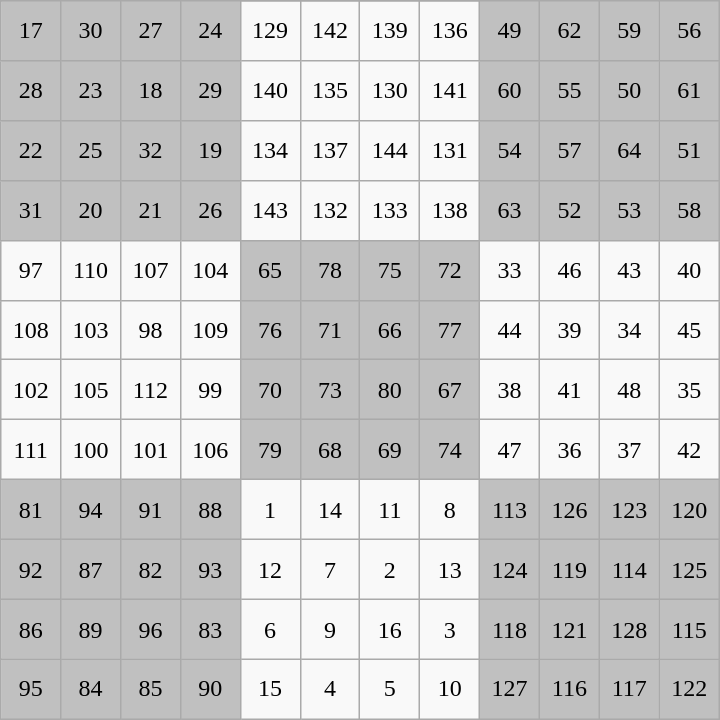<table class="wikitable" style="margin-left:auto;margin-right:auto;text-align:center;width:30em;height:30em;table-layout:fixed;">
<tr>
</tr>
<tr>
<td style="background-color: silver;">17</td>
<td style="background-color: silver;">30</td>
<td style="background-color: silver;">27</td>
<td style="background-color: silver;">24</td>
<td>129</td>
<td>142</td>
<td>139</td>
<td>136</td>
<td style="background-color: silver;">49</td>
<td style="background-color: silver;">62</td>
<td style="background-color: silver;">59</td>
<td style="background-color: silver;">56</td>
</tr>
<tr>
<td style="background-color: silver;">28</td>
<td style="background-color: silver;">23</td>
<td style="background-color: silver;">18</td>
<td style="background-color: silver;">29</td>
<td>140</td>
<td>135</td>
<td>130</td>
<td>141</td>
<td style="background-color: silver;">60</td>
<td style="background-color: silver;">55</td>
<td style="background-color: silver;">50</td>
<td style="background-color: silver;">61</td>
</tr>
<tr>
<td style="background-color: silver;">22</td>
<td style="background-color: silver;">25</td>
<td style="background-color: silver;">32</td>
<td style="background-color: silver;">19</td>
<td>134</td>
<td>137</td>
<td>144</td>
<td>131</td>
<td style="background-color: silver;">54</td>
<td style="background-color: silver;">57</td>
<td style="background-color: silver;">64</td>
<td style="background-color: silver;">51</td>
</tr>
<tr>
<td style="background-color: silver;">31</td>
<td style="background-color: silver;">20</td>
<td style="background-color: silver;">21</td>
<td style="background-color: silver;">26</td>
<td>143</td>
<td>132</td>
<td>133</td>
<td>138</td>
<td style="background-color: silver;">63</td>
<td style="background-color: silver;">52</td>
<td style="background-color: silver;">53</td>
<td style="background-color: silver;">58</td>
</tr>
<tr>
<td>97</td>
<td>110</td>
<td>107</td>
<td>104</td>
<td style="background-color: silver;">65</td>
<td style="background-color: silver;">78</td>
<td style="background-color: silver;">75</td>
<td style="background-color: silver;">72</td>
<td>33</td>
<td>46</td>
<td>43</td>
<td>40</td>
</tr>
<tr>
<td>108</td>
<td>103</td>
<td>98</td>
<td>109</td>
<td style="background-color: silver;">76</td>
<td style="background-color: silver;">71</td>
<td style="background-color: silver;">66</td>
<td style="background-color: silver;">77</td>
<td>44</td>
<td>39</td>
<td>34</td>
<td>45</td>
</tr>
<tr>
<td>102</td>
<td>105</td>
<td>112</td>
<td>99</td>
<td style="background-color: silver;">70</td>
<td style="background-color: silver;">73</td>
<td style="background-color: silver;">80</td>
<td style="background-color: silver;">67</td>
<td>38</td>
<td>41</td>
<td>48</td>
<td>35</td>
</tr>
<tr>
<td>111</td>
<td>100</td>
<td>101</td>
<td>106</td>
<td style="background-color: silver;">79</td>
<td style="background-color: silver;">68</td>
<td style="background-color: silver;">69</td>
<td style="background-color: silver;">74</td>
<td>47</td>
<td>36</td>
<td>37</td>
<td>42</td>
</tr>
<tr>
<td style="background-color: silver;">81</td>
<td style="background-color: silver;">94</td>
<td style="background-color: silver;">91</td>
<td style="background-color: silver;">88</td>
<td>1</td>
<td>14</td>
<td>11</td>
<td>8</td>
<td style="background-color: silver;">113</td>
<td style="background-color: silver;">126</td>
<td style="background-color: silver;">123</td>
<td style="background-color: silver;">120</td>
</tr>
<tr>
<td style="background-color: silver;">92</td>
<td style="background-color: silver;">87</td>
<td style="background-color: silver;">82</td>
<td style="background-color: silver;">93</td>
<td>12</td>
<td>7</td>
<td>2</td>
<td>13</td>
<td style="background-color: silver;">124</td>
<td style="background-color: silver;">119</td>
<td style="background-color: silver;">114</td>
<td style="background-color: silver;">125</td>
</tr>
<tr>
<td style="background-color: silver;">86</td>
<td style="background-color: silver;">89</td>
<td style="background-color: silver;">96</td>
<td style="background-color: silver;">83</td>
<td>6</td>
<td>9</td>
<td>16</td>
<td>3</td>
<td style="background-color: silver;">118</td>
<td style="background-color: silver;">121</td>
<td style="background-color: silver;">128</td>
<td style="background-color: silver;">115</td>
</tr>
<tr>
<td style="background-color: silver;">95</td>
<td style="background-color: silver;">84</td>
<td style="background-color: silver;">85</td>
<td style="background-color: silver;">90</td>
<td>15</td>
<td>4</td>
<td>5</td>
<td>10</td>
<td style="background-color: silver;">127</td>
<td style="background-color: silver;">116</td>
<td style="background-color: silver;">117</td>
<td style="background-color: silver;">122</td>
</tr>
</table>
